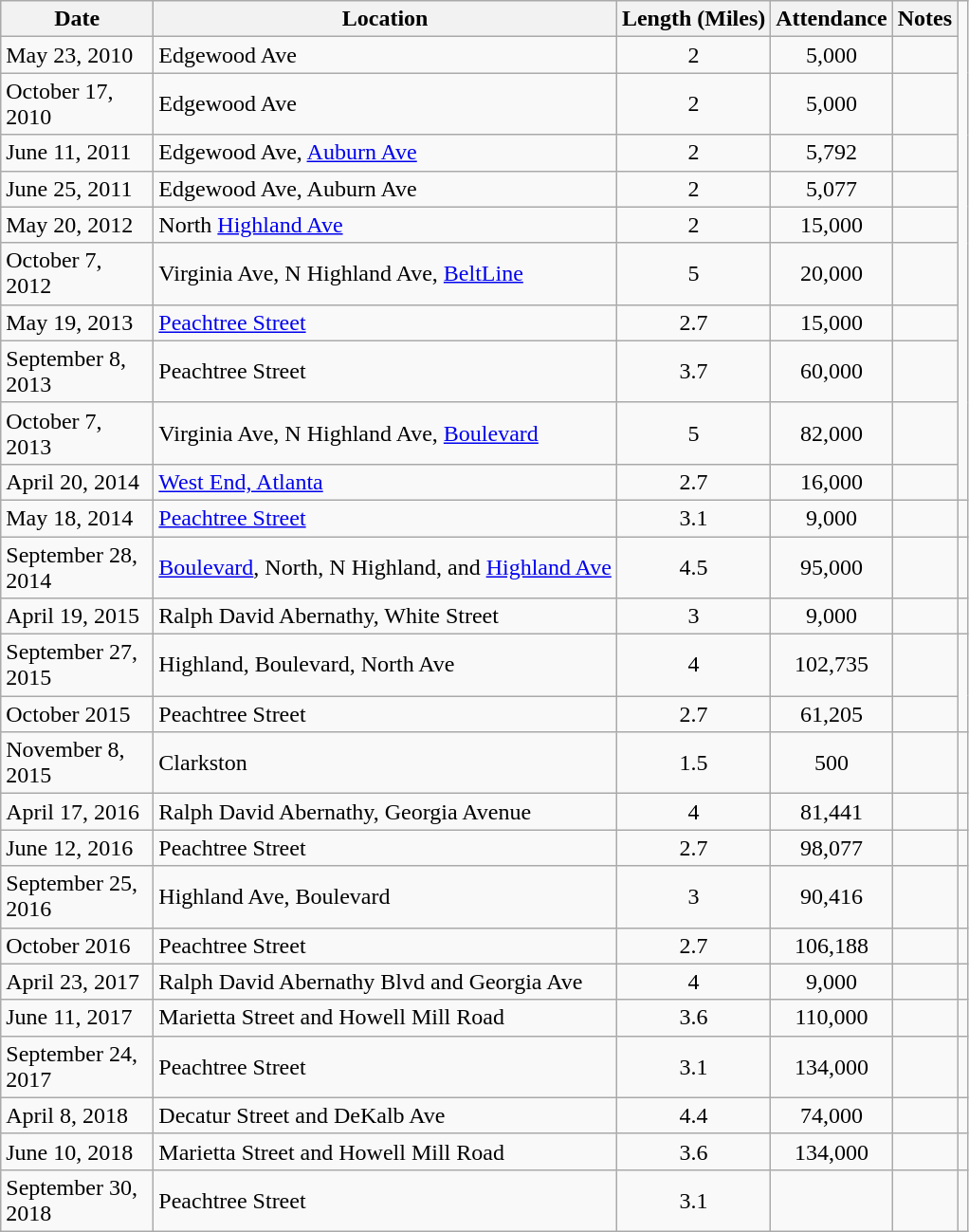<table class="wikitable">
<tr>
<th scope="col" style="width:100px;">Date</th>
<th>Location</th>
<th>Length (Miles)</th>
<th>Attendance</th>
<th>Notes</th>
</tr>
<tr>
<td>May 23, 2010</td>
<td>Edgewood Ave</td>
<td style="text-align:center;">2</td>
<td style="text-align:center;">5,000</td>
<td></td>
</tr>
<tr>
<td>October 17, 2010</td>
<td>Edgewood Ave</td>
<td style="text-align:center;">2</td>
<td style="text-align:center;">5,000</td>
<td></td>
</tr>
<tr>
<td>June 11, 2011</td>
<td>Edgewood Ave, <a href='#'>Auburn Ave</a></td>
<td style="text-align:center;">2</td>
<td style="text-align:center;">5,792</td>
<td></td>
</tr>
<tr>
<td>June 25, 2011</td>
<td>Edgewood Ave, Auburn Ave</td>
<td style="text-align:center;">2</td>
<td style="text-align:center;">5,077</td>
<td></td>
</tr>
<tr>
<td>May 20, 2012</td>
<td>North <a href='#'>Highland Ave</a></td>
<td style="text-align:center;">2</td>
<td style="text-align:center;">15,000</td>
<td></td>
</tr>
<tr>
<td>October 7, 2012</td>
<td>Virginia Ave, N Highland Ave, <a href='#'>BeltLine</a></td>
<td style="text-align:center;">5</td>
<td style="text-align:center;">20,000</td>
<td></td>
</tr>
<tr>
<td>May 19, 2013</td>
<td><a href='#'>Peachtree Street</a></td>
<td style="text-align:center;">2.7</td>
<td style="text-align:center;">15,000</td>
<td></td>
</tr>
<tr>
<td>September 8, 2013</td>
<td>Peachtree Street</td>
<td style="text-align:center;">3.7</td>
<td style="text-align:center;">60,000</td>
<td></td>
</tr>
<tr>
<td>October 7, 2013</td>
<td>Virginia Ave, N Highland Ave, <a href='#'>Boulevard</a></td>
<td style="text-align:center;">5</td>
<td style="text-align:center;">82,000</td>
<td></td>
</tr>
<tr>
<td>April 20, 2014</td>
<td><a href='#'>West End, Atlanta</a></td>
<td style="text-align:center;">2.7</td>
<td style="text-align:center;">16,000</td>
<td></td>
</tr>
<tr>
<td>May 18, 2014</td>
<td><a href='#'>Peachtree Street</a></td>
<td style="text-align:center;">3.1</td>
<td style="text-align:center;">9,000</td>
<td></td>
<td><br></td>
</tr>
<tr>
<td>September 28, 2014</td>
<td><a href='#'>Boulevard</a>, North, N Highland, and <a href='#'>Highland Ave</a></td>
<td style="text-align:center;">4.5</td>
<td style="text-align:center;">95,000</td>
<td></td>
<td><br></td>
</tr>
<tr>
<td>April 19, 2015</td>
<td>Ralph David Abernathy, White Street</td>
<td style="text-align:center;">3</td>
<td style="text-align:center;">9,000</td>
<td></td>
<td></td>
</tr>
<tr>
<td>September 27, 2015</td>
<td>Highland, Boulevard, North Ave</td>
<td style="text-align:center;">4</td>
<td style="text-align:center;">102,735<br></td>
<td></td>
</tr>
<tr>
<td>October 2015</td>
<td>Peachtree Street</td>
<td style="text-align:center;">2.7</td>
<td style="text-align:center;">61,205<br></td>
<td></td>
</tr>
<tr>
<td>November 8, 2015</td>
<td>Clarkston</td>
<td style="text-align:center;">1.5</td>
<td style="text-align:center;">500</td>
<td></td>
<td></td>
</tr>
<tr>
<td>April 17, 2016</td>
<td>Ralph David Abernathy, Georgia Avenue</td>
<td style="text-align:center;">4</td>
<td style="text-align:center;">81,441</td>
<td></td>
<td></td>
</tr>
<tr>
<td>June 12, 2016</td>
<td>Peachtree Street</td>
<td style="text-align:center;">2.7</td>
<td style="text-align:center;">98,077</td>
<td></td>
<td></td>
</tr>
<tr>
<td>September 25, 2016</td>
<td>Highland Ave, Boulevard</td>
<td style="text-align:center;">3</td>
<td style="text-align:center;">90,416</td>
<td></td>
<td></td>
</tr>
<tr>
<td>October 2016</td>
<td>Peachtree Street</td>
<td style="text-align:center;">2.7</td>
<td style="text-align:center;">106,188</td>
<td></td>
<td></td>
</tr>
<tr>
<td>April 23, 2017</td>
<td>Ralph David Abernathy Blvd and Georgia Ave</td>
<td style="text-align:center;">4</td>
<td style="text-align:center;">9,000</td>
<td></td>
<td></td>
</tr>
<tr>
<td>June 11, 2017</td>
<td>Marietta Street and Howell Mill Road</td>
<td style="text-align:center;">3.6</td>
<td style="text-align:center;">110,000</td>
<td></td>
<td></td>
</tr>
<tr>
<td>September 24, 2017</td>
<td>Peachtree Street</td>
<td style="text-align:center;">3.1</td>
<td style="text-align:center;">134,000</td>
<td></td>
<td></td>
</tr>
<tr>
<td>April 8, 2018</td>
<td>Decatur Street and DeKalb Ave</td>
<td style="text-align:center;">4.4</td>
<td style="text-align:center;">74,000</td>
<td></td>
<td></td>
</tr>
<tr>
<td>June 10, 2018</td>
<td>Marietta Street and Howell Mill Road</td>
<td style="text-align:center;">3.6</td>
<td style="text-align:center;">134,000<br></td>
<td></td>
</tr>
<tr>
<td>September 30, 2018</td>
<td>Peachtree Street</td>
<td style="text-align:center;">3.1</td>
<td></td>
<td></td>
<td></td>
</tr>
</table>
